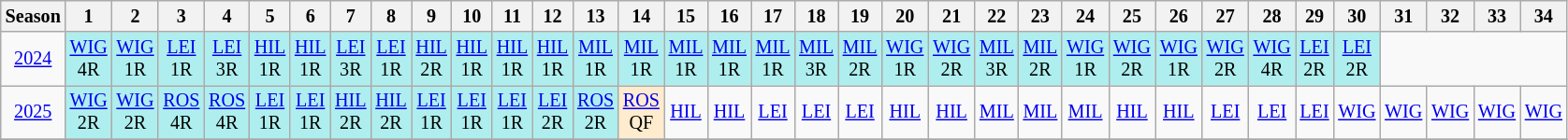<table class="wikitable" style="width:28%; margin:0; font-size:84%">
<tr>
<th>Season</th>
<th>1</th>
<th>2</th>
<th>3</th>
<th>4</th>
<th>5</th>
<th>6</th>
<th>7</th>
<th>8</th>
<th>9</th>
<th>10</th>
<th>11</th>
<th>12</th>
<th>13</th>
<th>14</th>
<th>15</th>
<th>16</th>
<th>17</th>
<th>18</th>
<th>19</th>
<th>20</th>
<th>21</th>
<th>22</th>
<th>23</th>
<th>24</th>
<th>25</th>
<th>26</th>
<th>27</th>
<th>28</th>
<th>29</th>
<th>30</th>
<th>31</th>
<th>32</th>
<th>33</th>
<th>34</th>
</tr>
<tr>
<td style="text-align:center;"background:#efefef;"><a href='#'>2024</a></td>
<td style="text-align:center; background:#afeeee;"><a href='#'>WIG</a><br>4R</td>
<td style="text-align:center; background:#afeeee;"><a href='#'>WIG</a><br>1R</td>
<td style="text-align:center; background:#afeeee;"><a href='#'>LEI</a><br>1R</td>
<td style="text-align:center; background:#afeeee;"><a href='#'>LEI</a><br>3R</td>
<td style="text-align:center; background:#afeeee;"><a href='#'>HIL</a><br>1R</td>
<td style="text-align:center; background:#afeeee;"><a href='#'>HIL</a><br>1R</td>
<td style="text-align:center; background:#afeeee;"><a href='#'>LEI</a><br>3R</td>
<td style="text-align:center; background:#afeeee;"><a href='#'>LEI</a><br>1R</td>
<td style="text-align:center; background:#afeeee;"><a href='#'>HIL</a><br>2R</td>
<td style="text-align:center; background:#afeeee;"><a href='#'>HIL</a><br>1R</td>
<td style="text-align:center; background:#afeeee;"><a href='#'>HIL</a><br>1R</td>
<td style="text-align:center; background:#afeeee;"><a href='#'>HIL</a><br>1R</td>
<td style="text-align:center; background:#afeeee;"><a href='#'>MIL</a><br>1R</td>
<td style="text-align:center; background:#afeeee;"><a href='#'>MIL</a><br>1R</td>
<td style="text-align:center; background:#afeeee;"><a href='#'>MIL</a><br>1R</td>
<td style="text-align:center; background:#afeeee;"><a href='#'>MIL</a><br>1R</td>
<td style="text-align:center; background:#afeeee;"><a href='#'>MIL</a><br>1R</td>
<td style="text-align:center; background:#afeeee;"><a href='#'>MIL</a><br>3R</td>
<td style="text-align:center; background:#afeeee;"><a href='#'>MIL</a><br>2R</td>
<td style="text-align:center; background:#afeeee;"><a href='#'>WIG</a><br>1R</td>
<td style="text-align:center; background:#afeeee;"><a href='#'>WIG</a><br>2R</td>
<td style="text-align:center; background:#afeeee;"><a href='#'>MIL</a><br>3R</td>
<td style="text-align:center; background:#afeeee;"><a href='#'>MIL</a><br>2R</td>
<td style="text-align:center; background:#afeeee;"><a href='#'>WIG</a><br>1R</td>
<td style="text-align:center; background:#afeeee;"><a href='#'>WIG</a><br>2R</td>
<td style="text-align:center; background:#afeeee;"><a href='#'>WIG</a><br>1R</td>
<td style="text-align:center; background:#afeeee;"><a href='#'>WIG</a><br>2R</td>
<td style="text-align:center; background:#afeeee;"><a href='#'>WIG</a><br>4R</td>
<td style="text-align:center; background:#afeeee;"><a href='#'>LEI</a><br>2R</td>
<td style="text-align:center; background:#afeeee;"><a href='#'>LEI</a><br>2R</td>
</tr>
<tr>
<td style="text-align:center; "background:#efefef;"><a href='#'>2025</a></td>
<td style="text-align:center; background:#afeeee;"><a href='#'>WIG</a><br>2R</td>
<td style="text-align:center; background:#afeeee;"><a href='#'>WIG</a><br>2R</td>
<td style="text-align:center; background:#afeeee;"><a href='#'>ROS</a><br>4R</td>
<td style="text-align:center; background:#afeeee;"><a href='#'>ROS</a><br>4R</td>
<td style="text-align:center; background:#afeeee;"><a href='#'>LEI</a><br>1R</td>
<td style="text-align:center; background:#afeeee;"><a href='#'>LEI</a><br>1R</td>
<td style="text-align:center; background:#afeeee;"><a href='#'>HIL</a><br>2R</td>
<td style="text-align:center; background:#afeeee;"><a href='#'>HIL</a><br>2R</td>
<td style="text-align:center; background:#afeeee;"><a href='#'>LEI</a><br>1R</td>
<td style="text-align:center; background:#afeeee;"><a href='#'>LEI</a><br>1R</td>
<td style="text-align:center; background:#afeeee;"><a href='#'>LEI</a><br>1R</td>
<td style="text-align:center; background:#afeeee;"><a href='#'>LEI</a><br>2R</td>
<td style="text-align:center; background:#afeeee;"><a href='#'>ROS</a><br>2R</td>
<td style="text-align:center; background:#ffebcd;"><a href='#'>ROS</a><br>QF</td>
<td style="text-align:center; background:#;"><a href='#'>HIL</a><br></td>
<td style="text-align:center; background:#;"><a href='#'>HIL</a><br></td>
<td style="text-align:center; background:#;"><a href='#'>LEI</a><br></td>
<td style="text-align:center; background:#;"><a href='#'>LEI</a><br></td>
<td style="text-align:center; background:#;"><a href='#'>LEI</a><br></td>
<td style="text-align:center; background:#;"><a href='#'>HIL</a><br></td>
<td style="text-align:center; background:#;"><a href='#'>HIL</a><br></td>
<td style="text-align:center; background:#;"><a href='#'>MIL</a><br></td>
<td style="text-align:center; background:#;"><a href='#'>MIL</a><br></td>
<td style="text-align:center; background:#;"><a href='#'>MIL</a><br></td>
<td style="text-align:center; background:#;"><a href='#'>HIL</a><br></td>
<td style="text-align:center; background:#;"><a href='#'>HIL</a><br></td>
<td style="text-align:center; background:#;"><a href='#'>LEI</a><br></td>
<td style="text-align:center; background:#;"><a href='#'>LEI</a><br></td>
<td style="text-align:center; background:#;"><a href='#'>LEI</a><br></td>
<td style="text-align:center; background:#;"><a href='#'>WIG</a><br></td>
<td style="text-align:center; background:#;"><a href='#'>WIG</a><br></td>
<td style="text-align:center; background:#;"><a href='#'>WIG</a><br></td>
<td style="text-align:center; background:#;"><a href='#'>WIG</a><br></td>
<td style="text-align:center; background:#;"><a href='#'>WIG</a><br></td>
</tr>
<tr>
</tr>
</table>
